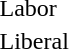<table style="margin-top:1em">
<tr>
<td width=20 > </td>
<td>Labor</td>
</tr>
<tr>
<td> </td>
<td>Liberal</td>
</tr>
</table>
